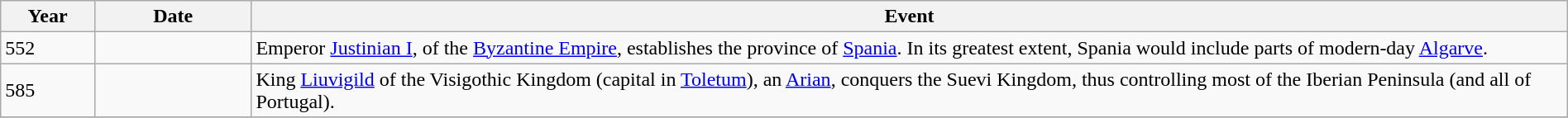<table class="wikitable" width="100%">
<tr>
<th style="width:6%">Year</th>
<th style="width:10%">Date</th>
<th>Event</th>
</tr>
<tr>
<td>552</td>
<td></td>
<td>Emperor <a href='#'>Justinian I</a>, of the <a href='#'>Byzantine Empire</a>, establishes the province of <a href='#'>Spania</a>. In its greatest extent, Spania would include parts of modern-day <a href='#'>Algarve</a>.</td>
</tr>
<tr>
<td>585</td>
<td></td>
<td>King <a href='#'>Liuvigild</a> of the Visigothic Kingdom (capital in <a href='#'>Toletum</a>), an <a href='#'>Arian</a>, conquers the Suevi Kingdom, thus controlling most of the Iberian Peninsula (and all of Portugal).</td>
</tr>
<tr>
</tr>
</table>
